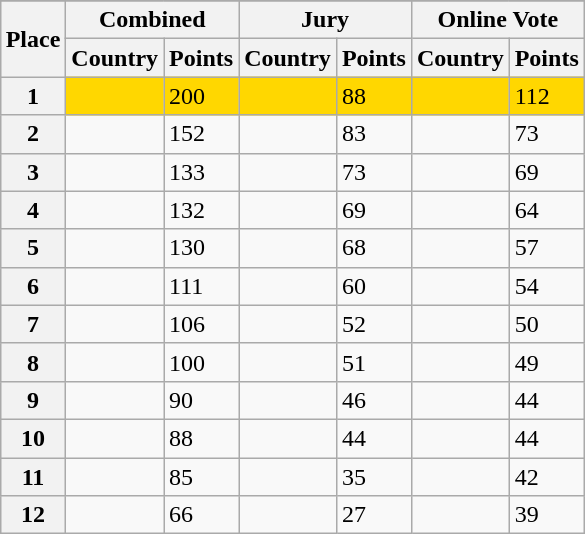<table class="wikitable collapsible plainrowheaders" style="float:right; margin:10px;">
<tr>
</tr>
<tr>
<th scope="colgroup" rowspan="2">Place</th>
<th scope="colgroup" colspan="2">Combined</th>
<th scope="colgroup" colspan="2">Jury</th>
<th scope="colgroup" colspan="2">Online Vote</th>
</tr>
<tr>
<th scope="col">Country</th>
<th scope="col">Points</th>
<th scope="col">Country</th>
<th scope="col">Points</th>
<th scope="col">Country</th>
<th scope="col">Points</th>
</tr>
<tr>
<th scope="row" style="text-align:center">1</th>
<td bgcolor="gold"></td>
<td bgcolor="gold">200</td>
<td bgcolor="gold"></td>
<td bgcolor="gold">88</td>
<td bgcolor="gold"></td>
<td bgcolor="gold">112</td>
</tr>
<tr>
<th scope="row" style="text-align:center">2</th>
<td></td>
<td>152</td>
<td></td>
<td>83</td>
<td></td>
<td>73</td>
</tr>
<tr>
<th scope="row" style="text-align:center">3</th>
<td></td>
<td>133</td>
<td></td>
<td>73</td>
<td></td>
<td>69</td>
</tr>
<tr>
<th scope="row" style="text-align:center">4</th>
<td></td>
<td>132</td>
<td></td>
<td>69</td>
<td></td>
<td>64</td>
</tr>
<tr>
<th scope="row" style="text-align:center">5</th>
<td></td>
<td>130</td>
<td></td>
<td>68</td>
<td></td>
<td>57</td>
</tr>
<tr>
<th scope="row" style="text-align:center">6</th>
<td></td>
<td>111</td>
<td></td>
<td>60</td>
<td></td>
<td>54</td>
</tr>
<tr>
<th scope="row" style="text-align:center">7</th>
<td></td>
<td>106</td>
<td></td>
<td>52</td>
<td></td>
<td>50</td>
</tr>
<tr>
<th scope="row" style="text-align:center">8</th>
<td></td>
<td>100</td>
<td></td>
<td>51</td>
<td></td>
<td>49</td>
</tr>
<tr>
<th scope="row" style="text-align:center">9</th>
<td></td>
<td>90</td>
<td></td>
<td>46</td>
<td></td>
<td>44</td>
</tr>
<tr>
<th scope="row" style="text-align:center">10</th>
<td></td>
<td>88</td>
<td></td>
<td>44</td>
<td></td>
<td>44</td>
</tr>
<tr>
<th scope="row" style="text-align:center">11</th>
<td></td>
<td>85</td>
<td></td>
<td>35</td>
<td></td>
<td>42</td>
</tr>
<tr>
<th scope="row" style="text-align:center">12</th>
<td></td>
<td>66</td>
<td></td>
<td>27</td>
<td></td>
<td>39</td>
</tr>
</table>
